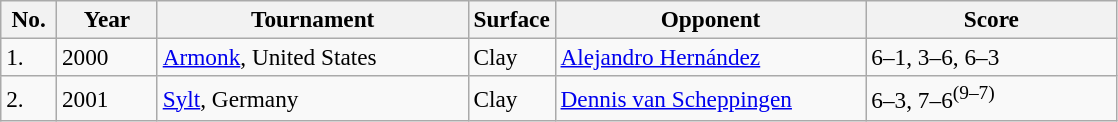<table class="sortable wikitable" style=font-size:97%>
<tr>
<th width=30>No.</th>
<th width=60>Year</th>
<th width=200>Tournament</th>
<th width=50>Surface</th>
<th width=200>Opponent</th>
<th width=160>Score</th>
</tr>
<tr>
<td>1.</td>
<td>2000</td>
<td><a href='#'>Armonk</a>, United States</td>
<td>Clay</td>
<td> <a href='#'>Alejandro Hernández</a></td>
<td>6–1, 3–6, 6–3</td>
</tr>
<tr>
<td>2.</td>
<td>2001</td>
<td><a href='#'>Sylt</a>, Germany</td>
<td>Clay</td>
<td> <a href='#'>Dennis van Scheppingen</a></td>
<td>6–3, 7–6<sup>(9–7)</sup></td>
</tr>
</table>
